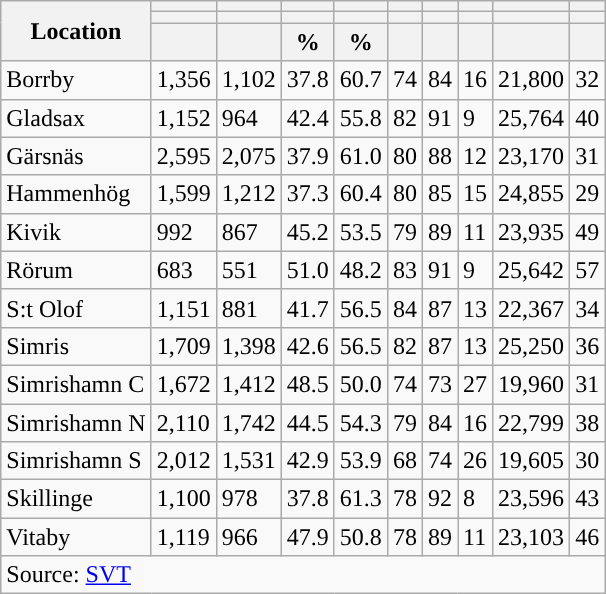<table role="presentation" class="wikitable sortable mw-collapsible">
<tr>
<th rowspan="3">Location</th>
<th></th>
<th></th>
<th></th>
<th></th>
<th></th>
<th></th>
<th></th>
<th></th>
<th></th>
</tr>
<tr>
<th></th>
<th></th>
<th style="background:"></th>
<th style="background:"></th>
<th></th>
<th></th>
<th></th>
<th></th>
<th></th>
</tr>
<tr>
<th data-sort-type="number"></th>
<th data-sort-type="number"></th>
<th data-sort-type="number">%</th>
<th data-sort-type="number">%</th>
<th data-sort-type="number"></th>
<th data-sort-type="number"></th>
<th data-sort-type="number"></th>
<th data-sort-type="number"></th>
<th data-sort-type="number"></th>
</tr>
<tr>
<td align="left">Borrby</td>
<td>1,356</td>
<td>1,102</td>
<td>37.8</td>
<td>60.7</td>
<td>74</td>
<td>84</td>
<td>16</td>
<td>21,800</td>
<td>32</td>
</tr>
<tr>
<td align="left">Gladsax</td>
<td>1,152</td>
<td>964</td>
<td>42.4</td>
<td>55.8</td>
<td>82</td>
<td>91</td>
<td>9</td>
<td>25,764</td>
<td>40</td>
</tr>
<tr>
<td align="left">Gärsnäs</td>
<td>2,595</td>
<td>2,075</td>
<td>37.9</td>
<td>61.0</td>
<td>80</td>
<td>88</td>
<td>12</td>
<td>23,170</td>
<td>31</td>
</tr>
<tr>
<td align="left">Hammenhög</td>
<td>1,599</td>
<td>1,212</td>
<td>37.3</td>
<td>60.4</td>
<td>80</td>
<td>85</td>
<td>15</td>
<td>24,855</td>
<td>29</td>
</tr>
<tr>
<td align="left">Kivik</td>
<td>992</td>
<td>867</td>
<td>45.2</td>
<td>53.5</td>
<td>79</td>
<td>89</td>
<td>11</td>
<td>23,935</td>
<td>49</td>
</tr>
<tr>
<td align="left">Rörum</td>
<td>683</td>
<td>551</td>
<td>51.0</td>
<td>48.2</td>
<td>83</td>
<td>91</td>
<td>9</td>
<td>25,642</td>
<td>57</td>
</tr>
<tr>
<td align="left">S:t Olof</td>
<td>1,151</td>
<td>881</td>
<td>41.7</td>
<td>56.5</td>
<td>84</td>
<td>87</td>
<td>13</td>
<td>22,367</td>
<td>34</td>
</tr>
<tr>
<td align="left">Simris</td>
<td>1,709</td>
<td>1,398</td>
<td>42.6</td>
<td>56.5</td>
<td>82</td>
<td>87</td>
<td>13</td>
<td>25,250</td>
<td>36</td>
</tr>
<tr>
<td align="left">Simrishamn C</td>
<td>1,672</td>
<td>1,412</td>
<td>48.5</td>
<td>50.0</td>
<td>74</td>
<td>73</td>
<td>27</td>
<td>19,960</td>
<td>31</td>
</tr>
<tr>
<td align="left">Simrishamn N</td>
<td>2,110</td>
<td>1,742</td>
<td>44.5</td>
<td>54.3</td>
<td>79</td>
<td>84</td>
<td>16</td>
<td>22,799</td>
<td>38</td>
</tr>
<tr>
<td align="left">Simrishamn S</td>
<td>2,012</td>
<td>1,531</td>
<td>42.9</td>
<td>53.9</td>
<td>68</td>
<td>74</td>
<td>26</td>
<td>19,605</td>
<td>30</td>
</tr>
<tr>
<td align="left">Skillinge</td>
<td>1,100</td>
<td>978</td>
<td>37.8</td>
<td>61.3</td>
<td>78</td>
<td>92</td>
<td>8</td>
<td>23,596</td>
<td>43</td>
</tr>
<tr>
<td align="left">Vitaby</td>
<td>1,119</td>
<td>966</td>
<td>47.9</td>
<td>50.8</td>
<td>78</td>
<td>89</td>
<td>11</td>
<td>23,103</td>
<td>46</td>
</tr>
<tr>
<td colspan="10" align="left">Source: <a href='#'>SVT</a></td>
</tr>
</table>
